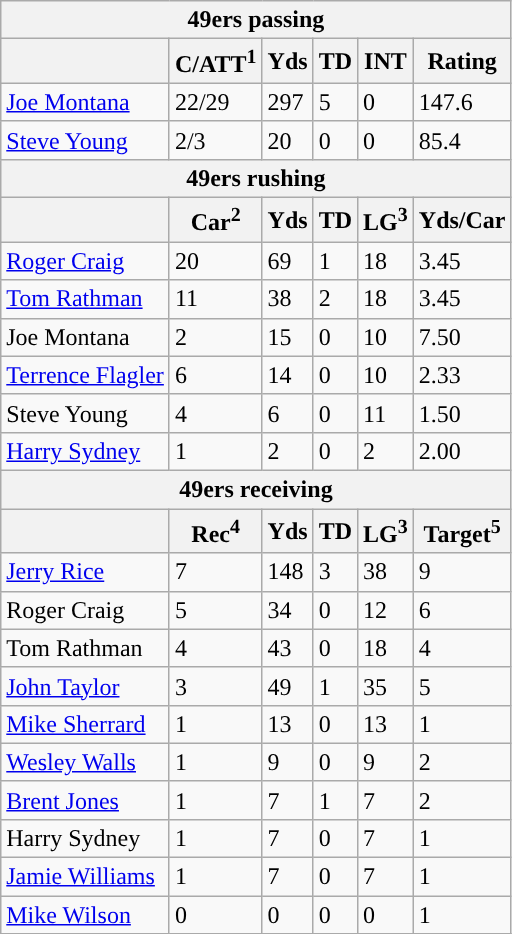<table class="wikitable">
<tr>
<th colspan="6">49ers passing</th>
</tr>
<tr>
<th></th>
<th>C/ATT<sup>1</sup></th>
<th>Yds</th>
<th>TD</th>
<th>INT</th>
<th>Rating</th>
</tr>
<tr>
<td><a href='#'>Joe Montana</a></td>
<td>22/29</td>
<td>297</td>
<td>5</td>
<td>0</td>
<td>147.6</td>
</tr>
<tr>
<td><a href='#'>Steve Young</a></td>
<td>2/3</td>
<td>20</td>
<td>0</td>
<td>0</td>
<td>85.4</td>
</tr>
<tr>
<th colspan="6">49ers rushing</th>
</tr>
<tr>
<th></th>
<th>Car<sup>2</sup></th>
<th>Yds</th>
<th>TD</th>
<th>LG<sup>3</sup></th>
<th>Yds/Car</th>
</tr>
<tr>
<td><a href='#'>Roger Craig</a></td>
<td>20</td>
<td>69</td>
<td>1</td>
<td>18</td>
<td>3.45</td>
</tr>
<tr>
<td><a href='#'>Tom Rathman</a></td>
<td>11</td>
<td>38</td>
<td>2</td>
<td>18</td>
<td>3.45</td>
</tr>
<tr>
<td>Joe Montana</td>
<td>2</td>
<td>15</td>
<td>0</td>
<td>10</td>
<td>7.50</td>
</tr>
<tr>
<td><a href='#'>Terrence Flagler</a></td>
<td>6</td>
<td>14</td>
<td>0</td>
<td>10</td>
<td>2.33</td>
</tr>
<tr>
<td>Steve Young</td>
<td>4</td>
<td>6</td>
<td>0</td>
<td>11</td>
<td>1.50</td>
</tr>
<tr>
<td><a href='#'>Harry Sydney</a></td>
<td>1</td>
<td>2</td>
<td>0</td>
<td>2</td>
<td>2.00</td>
</tr>
<tr>
<th colspan="6">49ers receiving</th>
</tr>
<tr>
<th></th>
<th>Rec<sup>4</sup></th>
<th>Yds</th>
<th>TD</th>
<th>LG<sup>3</sup></th>
<th>Target<sup>5</sup></th>
</tr>
<tr>
<td><a href='#'>Jerry Rice</a></td>
<td>7</td>
<td>148</td>
<td>3</td>
<td>38</td>
<td>9</td>
</tr>
<tr>
<td>Roger Craig</td>
<td>5</td>
<td>34</td>
<td>0</td>
<td>12</td>
<td>6</td>
</tr>
<tr>
<td>Tom Rathman</td>
<td>4</td>
<td>43</td>
<td>0</td>
<td>18</td>
<td>4</td>
</tr>
<tr>
<td><a href='#'>John Taylor</a></td>
<td>3</td>
<td>49</td>
<td>1</td>
<td>35</td>
<td>5</td>
</tr>
<tr>
<td><a href='#'>Mike Sherrard</a></td>
<td>1</td>
<td>13</td>
<td>0</td>
<td>13</td>
<td>1</td>
</tr>
<tr>
<td><a href='#'>Wesley Walls</a></td>
<td>1</td>
<td>9</td>
<td>0</td>
<td>9</td>
<td>2</td>
</tr>
<tr>
<td><a href='#'>Brent Jones</a></td>
<td>1</td>
<td>7</td>
<td>1</td>
<td>7</td>
<td>2</td>
</tr>
<tr>
<td>Harry Sydney</td>
<td>1</td>
<td>7</td>
<td>0</td>
<td>7</td>
<td>1</td>
</tr>
<tr>
<td><a href='#'>Jamie Williams</a></td>
<td>1</td>
<td>7</td>
<td>0</td>
<td>7</td>
<td>1</td>
</tr>
<tr>
<td><a href='#'>Mike Wilson</a></td>
<td>0</td>
<td>0</td>
<td>0</td>
<td>0</td>
<td>1</td>
</tr>
<tr>
</tr>
</table>
